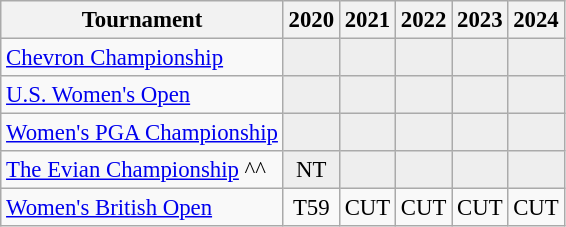<table class="wikitable" style="font-size:95%;text-align:center;">
<tr>
<th>Tournament</th>
<th>2020</th>
<th>2021</th>
<th>2022</th>
<th>2023</th>
<th>2024</th>
</tr>
<tr>
<td align=left><a href='#'>Chevron Championship</a></td>
<td style="background:#eeeeee;"></td>
<td style="background:#eeeeee;"></td>
<td style="background:#eeeeee;"></td>
<td style="background:#eeeeee;"></td>
<td style="background:#eeeeee;"></td>
</tr>
<tr>
<td align=left><a href='#'>U.S. Women's Open</a></td>
<td style="background:#eeeeee;"></td>
<td style="background:#eeeeee;"></td>
<td style="background:#eeeeee;"></td>
<td style="background:#eeeeee;"></td>
<td style="background:#eeeeee;"></td>
</tr>
<tr>
<td align=left><a href='#'>Women's PGA Championship</a></td>
<td style="background:#eeeeee;"></td>
<td style="background:#eeeeee;"></td>
<td style="background:#eeeeee;"></td>
<td style="background:#eeeeee;"></td>
<td style="background:#eeeeee;"></td>
</tr>
<tr>
<td align=left><a href='#'>The Evian Championship</a> ^^</td>
<td style="background:#eeeeee;">NT</td>
<td style="background:#eeeeee;"></td>
<td style="background:#eeeeee;"></td>
<td style="background:#eeeeee;"></td>
<td style="background:#eeeeee;"></td>
</tr>
<tr>
<td align=left><a href='#'>Women's British Open</a></td>
<td>T59</td>
<td>CUT</td>
<td>CUT</td>
<td>CUT</td>
<td>CUT</td>
</tr>
</table>
